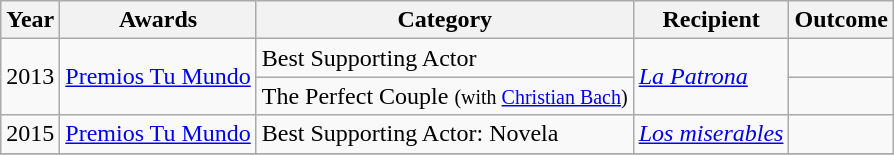<table class="wikitable sortable">
<tr>
<th>Year</th>
<th>Awards</th>
<th>Category</th>
<th>Recipient</th>
<th>Outcome</th>
</tr>
<tr>
<td rowspan="2">2013</td>
<td rowspan="2"><a href='#'>Premios Tu Mundo</a></td>
<td>Best Supporting Actor</td>
<td rowspan="2"><em><a href='#'>La Patrona</a></em></td>
<td></td>
</tr>
<tr>
<td>The Perfect Couple <small>(with <a href='#'>Christian Bach</a>)</small></td>
<td></td>
</tr>
<tr>
<td>2015</td>
<td rowspan="1"><a href='#'>Premios Tu Mundo</a></td>
<td>Best Supporting Actor: Novela</td>
<td rowspan="1"><em><a href='#'>Los miserables</a></em></td>
<td></td>
</tr>
<tr>
</tr>
</table>
